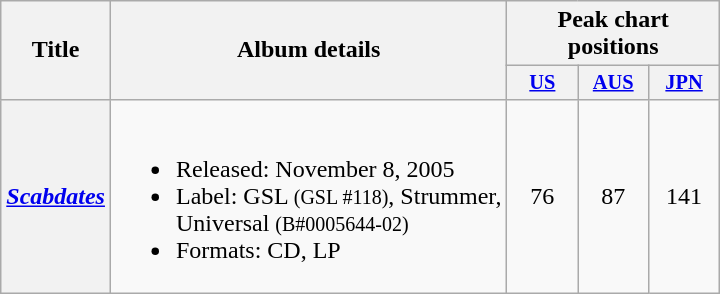<table class="wikitable plainrowheaders">
<tr>
<th scope="col" rowspan="2">Title</th>
<th scope="col" rowspan="2">Album details</th>
<th scope="col" colspan="3">Peak chart positions</th>
</tr>
<tr>
<th style="width:3em;font-size:85%"><a href='#'>US</a><br></th>
<th style="width:3em;font-size:85%"><a href='#'>AUS</a><br></th>
<th style="width:3em;font-size:85%"><a href='#'>JPN</a><br></th>
</tr>
<tr>
<th scope="row"><em><a href='#'>Scabdates</a></em></th>
<td><br><ul><li>Released: November 8, 2005</li><li>Label: GSL <small>(GSL #118)</small>, Strummer,<br> Universal <small>(B#0005644-02)</small></li><li>Formats: CD, LP</li></ul></td>
<td align="center">76</td>
<td align="center">87</td>
<td align="center">141</td>
</tr>
</table>
